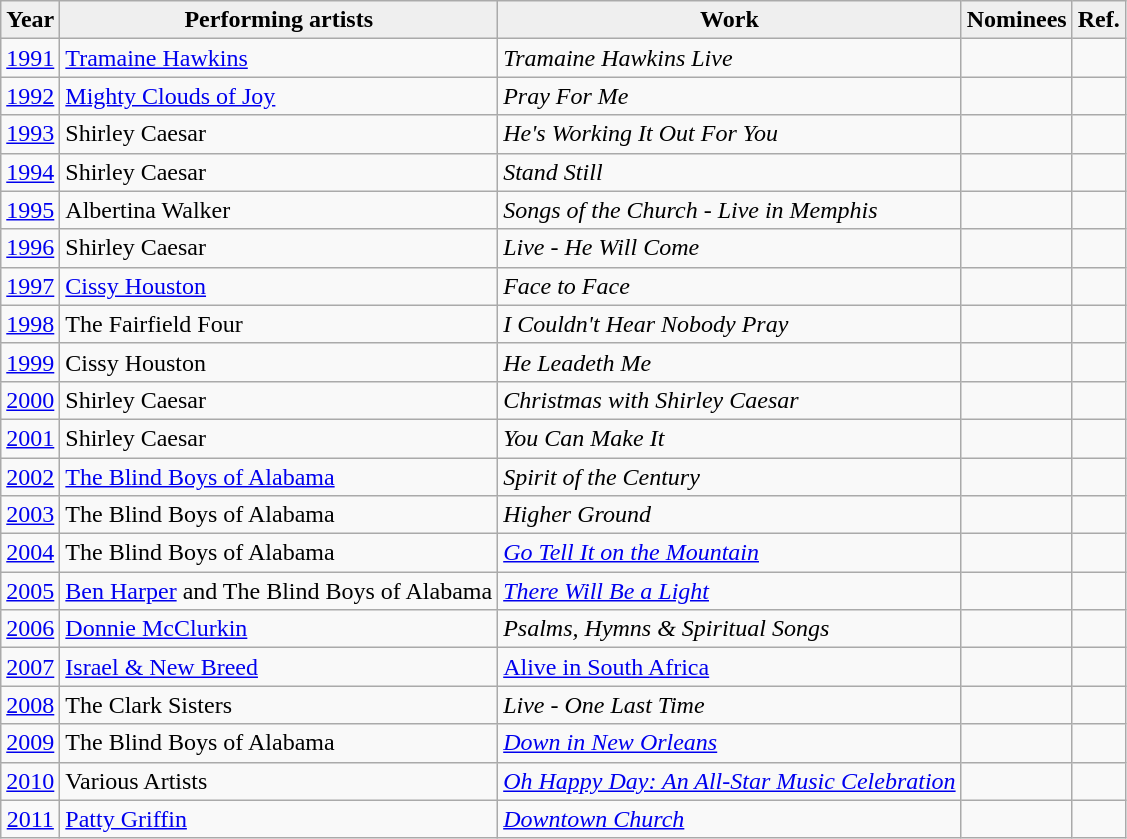<table class="wikitable sortable">
<tr>
<th style="background:#efefef;">Year</th>
<th style="background:#efefef;">Performing artists</th>
<th style="background:#efefef;">Work</th>
<th style="background:#efefef;" class="unsortable">Nominees</th>
<th style="background:#efefef;" class="unsortable">Ref.</th>
</tr>
<tr>
<td style="text-align:center;"><a href='#'>1991</a></td>
<td><a href='#'>Tramaine Hawkins</a></td>
<td><em>Tramaine Hawkins Live</em></td>
<td></td>
<td style="text-align:center;"></td>
</tr>
<tr>
<td style="text-align:center;"><a href='#'>1992</a></td>
<td><a href='#'>Mighty Clouds of Joy</a></td>
<td><em>Pray For Me</em></td>
<td></td>
<td style="text-align:center;"></td>
</tr>
<tr>
<td style="text-align:center;"><a href='#'>1993</a></td>
<td>Shirley Caesar</td>
<td><em>He's Working It Out For You</em></td>
<td></td>
<td style="text-align:center;"></td>
</tr>
<tr>
<td style="text-align:center;"><a href='#'>1994</a></td>
<td>Shirley Caesar</td>
<td><em>Stand Still</em></td>
<td></td>
<td style="text-align:center;"></td>
</tr>
<tr>
<td style="text-align:center;"><a href='#'>1995</a></td>
<td>Albertina Walker</td>
<td><em>Songs of the Church - Live in Memphis</em></td>
<td></td>
<td style="text-align:center;"></td>
</tr>
<tr>
<td style="text-align:center;"><a href='#'>1996</a></td>
<td>Shirley Caesar</td>
<td><em>Live - He Will Come</em></td>
<td></td>
<td style="text-align:center;"></td>
</tr>
<tr>
<td style="text-align:center;"><a href='#'>1997</a></td>
<td><a href='#'>Cissy Houston</a></td>
<td><em>Face to Face</em></td>
<td></td>
<td style="text-align:center;"></td>
</tr>
<tr>
<td style="text-align:center;"><a href='#'>1998</a></td>
<td>The Fairfield Four</td>
<td><em>I Couldn't Hear Nobody Pray</em></td>
<td></td>
<td style="text-align:center;"></td>
</tr>
<tr>
<td style="text-align:center;"><a href='#'>1999</a></td>
<td>Cissy Houston</td>
<td><em>He Leadeth Me</em></td>
<td></td>
<td style="text-align:center;"></td>
</tr>
<tr>
<td style="text-align:center;"><a href='#'>2000</a></td>
<td>Shirley Caesar</td>
<td><em>Christmas with Shirley Caesar</em></td>
<td></td>
<td style="text-align:center;"></td>
</tr>
<tr>
<td style="text-align:center;"><a href='#'>2001</a></td>
<td>Shirley Caesar</td>
<td><em>You Can Make It</em></td>
<td></td>
<td style="text-align:center;"></td>
</tr>
<tr>
<td style="text-align:center;"><a href='#'>2002</a></td>
<td><a href='#'>The Blind Boys of Alabama</a></td>
<td><em>Spirit of the Century</em></td>
<td></td>
<td style="text-align:center;"></td>
</tr>
<tr>
<td style="text-align:center;"><a href='#'>2003</a></td>
<td>The Blind Boys of Alabama</td>
<td><em>Higher Ground</em></td>
<td></td>
<td style="text-align:center;"></td>
</tr>
<tr>
<td style="text-align:center;"><a href='#'>2004</a></td>
<td>The Blind Boys of Alabama</td>
<td><em><a href='#'>Go Tell It on the Mountain</a></em></td>
<td></td>
<td style="text-align:center;"></td>
</tr>
<tr>
<td style="text-align:center;"><a href='#'>2005</a></td>
<td><a href='#'>Ben Harper</a> and The Blind Boys of Alabama</td>
<td><em><a href='#'>There Will Be a Light</a></em></td>
<td></td>
<td style="text-align:center;"></td>
</tr>
<tr>
<td style="text-align:center;"><a href='#'>2006</a></td>
<td><a href='#'>Donnie McClurkin</a></td>
<td><em>Psalms, Hymns & Spiritual Songs</em></td>
<td></td>
<td style="text-align:center;"></td>
</tr>
<tr>
<td style="text-align:center;"><a href='#'>2007</a></td>
<td><a href='#'>Israel & New Breed</a></td>
<td><a href='#'>Alive in South Africa</a></td>
<td></td>
<td style="text-align:center;"></td>
</tr>
<tr>
<td style="text-align:center;"><a href='#'>2008</a></td>
<td>The Clark Sisters</td>
<td><em>Live - One Last Time</em></td>
<td></td>
<td style="text-align:center;"></td>
</tr>
<tr>
<td style="text-align:center;"><a href='#'>2009</a></td>
<td>The Blind Boys of Alabama</td>
<td><em><a href='#'>Down in New Orleans</a></em></td>
<td></td>
<td style="text-align:center;"></td>
</tr>
<tr>
<td style="text-align:center;"><a href='#'>2010</a></td>
<td>Various Artists</td>
<td><em><a href='#'>Oh Happy Day: An All-Star Music Celebration</a></em></td>
<td></td>
<td style="text-align:center;"></td>
</tr>
<tr>
<td style="text-align:center;"><a href='#'>2011</a></td>
<td><a href='#'>Patty Griffin</a></td>
<td><em><a href='#'>Downtown Church</a></em></td>
<td></td>
<td style="text-align:center;"></td>
</tr>
</table>
